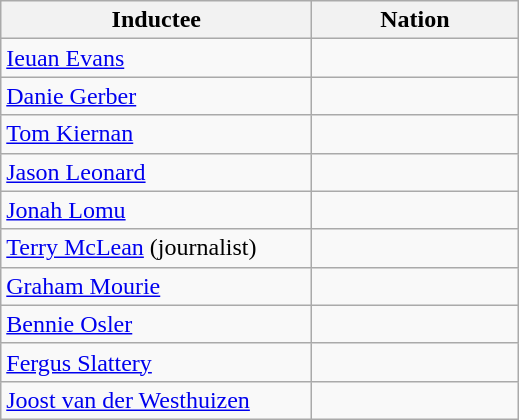<table class="wikitable">
<tr>
<th width="200">Inductee</th>
<th width="130">Nation</th>
</tr>
<tr>
<td><a href='#'>Ieuan Evans</a></td>
<td></td>
</tr>
<tr>
<td><a href='#'>Danie Gerber</a></td>
<td></td>
</tr>
<tr>
<td><a href='#'>Tom Kiernan</a></td>
<td></td>
</tr>
<tr>
<td><a href='#'>Jason Leonard</a></td>
<td></td>
</tr>
<tr>
<td><a href='#'>Jonah Lomu</a></td>
<td></td>
</tr>
<tr>
<td><a href='#'>Terry McLean</a> (journalist)</td>
<td></td>
</tr>
<tr>
<td><a href='#'>Graham Mourie</a></td>
<td></td>
</tr>
<tr>
<td><a href='#'>Bennie Osler</a></td>
<td></td>
</tr>
<tr>
<td><a href='#'>Fergus Slattery</a></td>
<td></td>
</tr>
<tr>
<td><a href='#'>Joost van der Westhuizen</a></td>
<td></td>
</tr>
</table>
